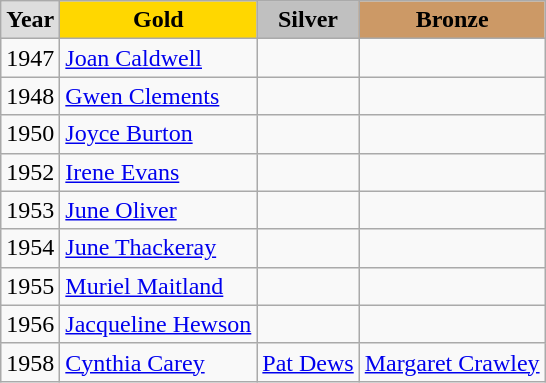<table class="wikitable" style="text-align:left;">
<tr style="text-align:center; font-weight:bold;">
<td style="background:#ddd; ">Year</td>
<td style="background:gold; ">Gold</td>
<td style="background:silver; ">Silver</td>
<td style="background:#c96; ">Bronze</td>
</tr>
<tr>
<td>1947</td>
<td><a href='#'>Joan Caldwell</a></td>
<td></td>
<td></td>
</tr>
<tr>
<td>1948</td>
<td><a href='#'>Gwen Clements</a></td>
<td></td>
<td></td>
</tr>
<tr>
<td>1950</td>
<td><a href='#'>Joyce Burton</a></td>
<td></td>
<td></td>
</tr>
<tr>
<td>1952</td>
<td><a href='#'>Irene Evans</a></td>
<td></td>
<td></td>
</tr>
<tr>
<td>1953</td>
<td><a href='#'>June Oliver</a></td>
<td></td>
<td></td>
</tr>
<tr>
<td>1954</td>
<td><a href='#'>June Thackeray</a></td>
<td></td>
<td></td>
</tr>
<tr>
<td>1955</td>
<td><a href='#'>Muriel Maitland</a></td>
<td></td>
<td></td>
</tr>
<tr>
<td>1956</td>
<td><a href='#'>Jacqueline Hewson</a></td>
<td></td>
<td></td>
</tr>
<tr>
<td>1958</td>
<td><a href='#'>Cynthia Carey</a></td>
<td><a href='#'>Pat Dews</a></td>
<td><a href='#'>Margaret Crawley</a></td>
</tr>
</table>
